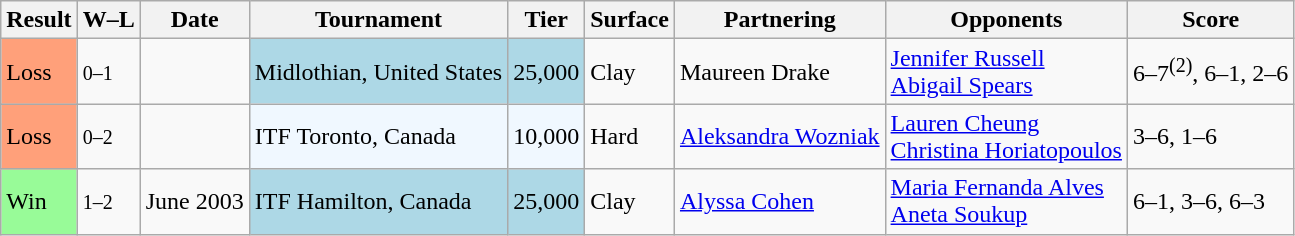<table class="sortable wikitable">
<tr>
<th>Result</th>
<th class="unsortable">W–L</th>
<th>Date</th>
<th>Tournament</th>
<th>Tier</th>
<th>Surface</th>
<th>Partnering</th>
<th>Opponents</th>
<th class="unsortable">Score</th>
</tr>
<tr>
<td style="background:#ffa07a;">Loss</td>
<td><small>0–1</small></td>
<td></td>
<td style="background:lightblue;">Midlothian, United States</td>
<td style="background:lightblue;">25,000</td>
<td>Clay</td>
<td> Maureen Drake</td>
<td> <a href='#'>Jennifer Russell</a> <br>  <a href='#'>Abigail Spears</a></td>
<td>6–7<sup>(2)</sup>, 6–1, 2–6</td>
</tr>
<tr>
<td style="background:#ffa07a;">Loss</td>
<td><small>0–2</small></td>
<td></td>
<td style="background:#f0f8ff;">ITF Toronto, Canada</td>
<td style="background:#f0f8ff;">10,000</td>
<td>Hard</td>
<td> <a href='#'>Aleksandra Wozniak</a></td>
<td> <a href='#'>Lauren Cheung</a> <br>  <a href='#'>Christina Horiatopoulos</a></td>
<td>3–6, 1–6</td>
</tr>
<tr>
<td style="background:#98fb98;">Win</td>
<td><small>1–2</small></td>
<td>June 2003</td>
<td style="background:lightblue;">ITF Hamilton, Canada</td>
<td style="background:lightblue;">25,000</td>
<td>Clay</td>
<td> <a href='#'>Alyssa Cohen</a></td>
<td> <a href='#'>Maria Fernanda Alves</a> <br>  <a href='#'>Aneta Soukup</a></td>
<td>6–1, 3–6, 6–3</td>
</tr>
</table>
